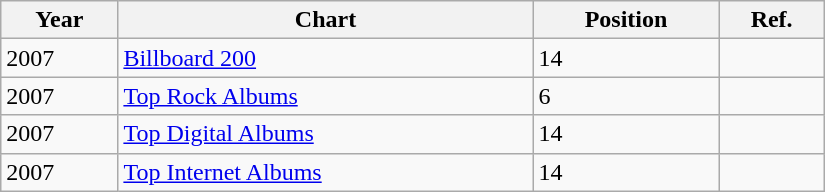<table class="wikitable" width="550">
<tr>
<th align="left" valign="top">Year</th>
<th align="left" valign="top">Chart</th>
<th align="left" valign="top">Position</th>
<th align="left" valign="top">Ref.</th>
</tr>
<tr>
<td align="left" valign="top">2007</td>
<td align="left" valign="top"><a href='#'>Billboard 200</a></td>
<td align="left" valign="top">14</td>
<td align="left" valign="top"></td>
</tr>
<tr>
<td align="left" valign="top">2007</td>
<td align="left" valign="top"><a href='#'>Top Rock Albums</a></td>
<td align="left" valign="top">6</td>
<td align="left" valign="top"></td>
</tr>
<tr>
<td align="left" valign="top">2007</td>
<td align="left" valign="top"><a href='#'>Top Digital Albums</a></td>
<td align="left" valign="top">14</td>
<td align="left" valign="top"></td>
</tr>
<tr>
<td align="left" valign="top">2007</td>
<td align="left" valign="top"><a href='#'>Top Internet Albums</a></td>
<td align="left" valign="top">14</td>
<td align="left" valign="top"></td>
</tr>
</table>
